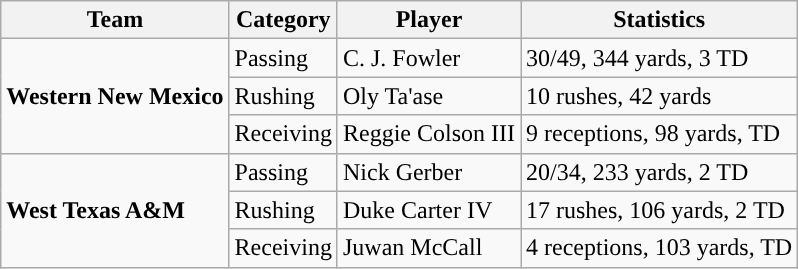<table class="wikitable" style="float: left;">
<tr>
<th>Team</th>
<th>Category</th>
<th>Player</th>
<th>Statistics</th>
</tr>
<tr>
<td rowspan=3><strong>Western New Mexico</strong></td>
<td>Passing</td>
<td>C. J. Fowler</td>
<td>30/49, 344 yards, 3 TD</td>
</tr>
<tr>
<td>Rushing</td>
<td>Oly Ta'ase</td>
<td>10 rushes, 42 yards</td>
</tr>
<tr>
<td>Receiving</td>
<td>Reggie Colson III</td>
<td>9 receptions, 98 yards, TD</td>
</tr>
<tr>
<td rowspan=3><strong>West Texas A&M</strong></td>
<td>Passing</td>
<td>Nick Gerber</td>
<td>20/34, 233 yards, 2 TD</td>
</tr>
<tr>
<td>Rushing</td>
<td>Duke Carter IV</td>
<td>17 rushes, 106 yards, 2 TD</td>
</tr>
<tr>
<td>Receiving</td>
<td>Juwan McCall</td>
<td>4 receptions, 103 yards, TD</td>
</tr>
</table>
